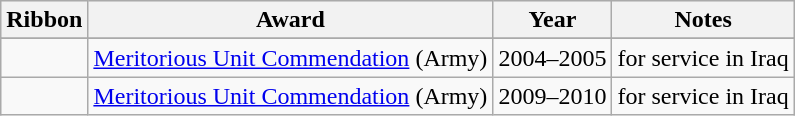<table class="wikitable" align="left">
<tr bgcolor="#efefef">
<th>Ribbon</th>
<th>Award</th>
<th>Year</th>
<th>Notes</th>
</tr>
<tr>
</tr>
<tr>
<td></td>
<td><a href='#'>Meritorious Unit Commendation</a> (Army)</td>
<td>2004–2005</td>
<td>for service in Iraq</td>
</tr>
<tr>
<td></td>
<td><a href='#'>Meritorious Unit Commendation</a> (Army)</td>
<td>2009–2010</td>
<td>for service in Iraq</td>
</tr>
</table>
